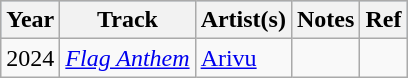<table class="wikitable sortable">
<tr style="text-align:center; background:LightSteelBlue; width:100%;">
<th>Year</th>
<th>Track</th>
<th>Artist(s)</th>
<th>Notes</th>
<th>Ref</th>
</tr>
<tr>
<td>2024</td>
<td><em><a href='#'>Flag Anthem</a></em></td>
<td><a href='#'>Arivu</a></td>
<td></td>
<td></td>
</tr>
</table>
